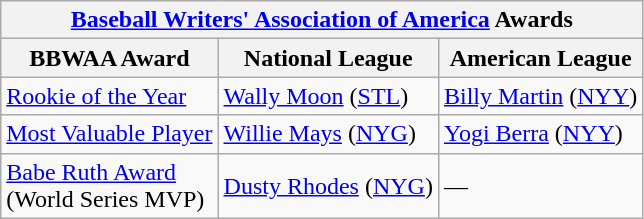<table class="wikitable">
<tr>
<th colspan="3"><a href='#'>Baseball Writers' Association of America</a> Awards</th>
</tr>
<tr>
<th>BBWAA Award</th>
<th>National League</th>
<th>American League</th>
</tr>
<tr>
<td><a href='#'>Rookie of the Year</a></td>
<td><a href='#'>Wally Moon</a> (<a href='#'>STL</a>)</td>
<td><a href='#'>Billy Martin</a> (<a href='#'>NYY</a>)</td>
</tr>
<tr>
<td><a href='#'>Most Valuable Player</a></td>
<td><a href='#'>Willie Mays</a> (<a href='#'>NYG</a>)</td>
<td><a href='#'>Yogi Berra</a> (<a href='#'>NYY</a>)</td>
</tr>
<tr>
<td><a href='#'>Babe Ruth Award</a><br>(World Series MVP)</td>
<td><a href='#'>Dusty Rhodes</a> (<a href='#'>NYG</a>)</td>
<td>—</td>
</tr>
</table>
